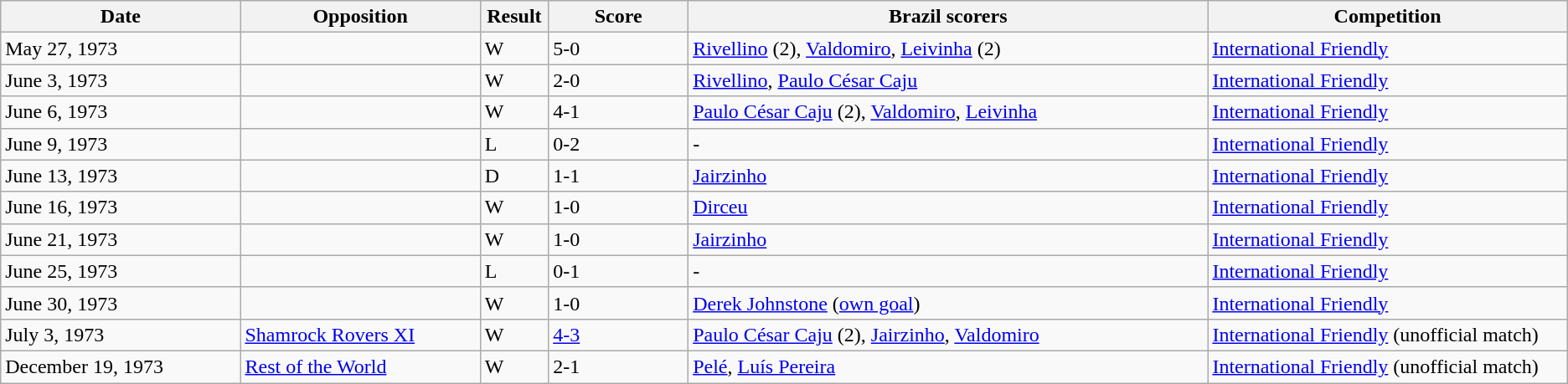<table class="wikitable" style="text-align: left;">
<tr>
<th width=12%>Date</th>
<th width=12%>Opposition</th>
<th width=1%>Result</th>
<th width=7%>Score</th>
<th width=26%>Brazil scorers</th>
<th width=18%>Competition</th>
</tr>
<tr>
<td>May 27, 1973</td>
<td></td>
<td>W</td>
<td>5-0</td>
<td><a href='#'>Rivellino</a> (2), <a href='#'>Valdomiro</a>, <a href='#'>Leivinha</a> (2)</td>
<td><a href='#'>International Friendly</a></td>
</tr>
<tr>
<td>June 3, 1973</td>
<td></td>
<td>W</td>
<td>2-0</td>
<td><a href='#'>Rivellino</a>, <a href='#'>Paulo César Caju</a></td>
<td><a href='#'>International Friendly</a></td>
</tr>
<tr>
<td>June 6, 1973</td>
<td></td>
<td>W</td>
<td>4-1</td>
<td><a href='#'>Paulo César Caju</a> (2), <a href='#'>Valdomiro</a>, <a href='#'>Leivinha</a></td>
<td><a href='#'>International Friendly</a></td>
</tr>
<tr>
<td>June 9, 1973</td>
<td></td>
<td>L</td>
<td>0-2</td>
<td>-</td>
<td><a href='#'>International Friendly</a></td>
</tr>
<tr>
<td>June 13, 1973</td>
<td></td>
<td>D</td>
<td>1-1</td>
<td><a href='#'>Jairzinho</a></td>
<td><a href='#'>International Friendly</a></td>
</tr>
<tr>
<td>June 16, 1973</td>
<td></td>
<td>W</td>
<td>1-0</td>
<td><a href='#'>Dirceu</a></td>
<td><a href='#'>International Friendly</a></td>
</tr>
<tr>
<td>June 21, 1973</td>
<td></td>
<td>W</td>
<td>1-0</td>
<td><a href='#'>Jairzinho</a></td>
<td><a href='#'>International Friendly</a></td>
</tr>
<tr>
<td>June 25, 1973</td>
<td></td>
<td>L</td>
<td>0-1</td>
<td>-</td>
<td><a href='#'>International Friendly</a></td>
</tr>
<tr>
<td>June 30, 1973</td>
<td></td>
<td>W</td>
<td>1-0</td>
<td><a href='#'>Derek Johnstone</a> (<a href='#'>own goal</a>)</td>
<td><a href='#'>International Friendly</a></td>
</tr>
<tr>
<td>July 3, 1973</td>
<td> <a href='#'>Shamrock Rovers XI</a></td>
<td>W</td>
<td><a href='#'>4-3</a></td>
<td><a href='#'>Paulo César Caju</a> (2), <a href='#'>Jairzinho</a>, <a href='#'>Valdomiro</a></td>
<td><a href='#'>International Friendly</a> (unofficial match)</td>
</tr>
<tr>
<td>December 19, 1973</td>
<td> <a href='#'>Rest of the World</a></td>
<td>W</td>
<td>2-1</td>
<td><a href='#'>Pelé</a>, <a href='#'>Luís Pereira</a></td>
<td><a href='#'>International Friendly</a> (unofficial match)</td>
</tr>
</table>
